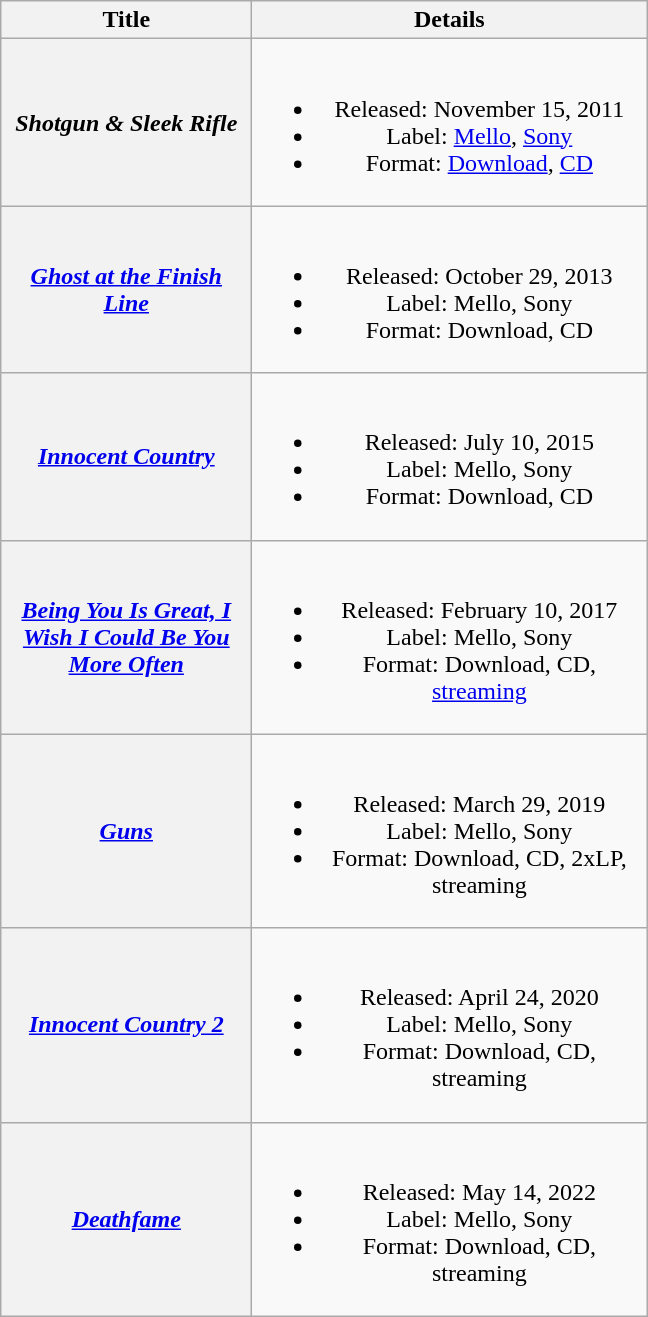<table class="wikitable plainrowheaders" style="text-align:center;">
<tr>
<th scope="col" style="width:10em;">Title</th>
<th scope="col" style="width:16em;">Details</th>
</tr>
<tr>
<th scope="row"><em>Shotgun & Sleek Rifle</em></th>
<td><br><ul><li>Released:  November 15, 2011</li><li>Label: <a href='#'>Mello</a>, <a href='#'>Sony</a></li><li>Format: <a href='#'>Download</a>, <a href='#'>CD</a></li></ul></td>
</tr>
<tr>
<th scope="row"><em><a href='#'>Ghost at the Finish Line</a></em></th>
<td><br><ul><li>Released: October 29, 2013</li><li>Label: Mello, Sony</li><li>Format: Download, CD</li></ul></td>
</tr>
<tr>
<th scope="row"><em><a href='#'>Innocent Country</a></em> </th>
<td><br><ul><li>Released: July 10, 2015</li><li>Label: Mello, Sony</li><li>Format: Download, CD</li></ul></td>
</tr>
<tr>
<th scope="row"><em><a href='#'>Being You Is Great, I Wish I Could Be You More Often</a></em></th>
<td><br><ul><li>Released: February 10, 2017</li><li>Label: Mello, Sony</li><li>Format: Download, CD, <a href='#'>streaming</a></li></ul></td>
</tr>
<tr>
<th scope="row"><em><a href='#'>Guns</a></em></th>
<td><br><ul><li>Released: March 29, 2019</li><li>Label: Mello, Sony</li><li>Format: Download, CD, 2xLP, streaming</li></ul></td>
</tr>
<tr>
<th scope="row"><em><a href='#'>Innocent Country 2</a></em> </th>
<td><br><ul><li>Released: April 24, 2020</li><li>Label: Mello, Sony</li><li>Format: Download, CD, streaming</li></ul></td>
</tr>
<tr>
<th scope="row"><em><a href='#'>Deathfame</a></em></th>
<td><br><ul><li>Released: May 14, 2022</li><li>Label: Mello, Sony</li><li>Format: Download, CD, streaming</li></ul></td>
</tr>
</table>
